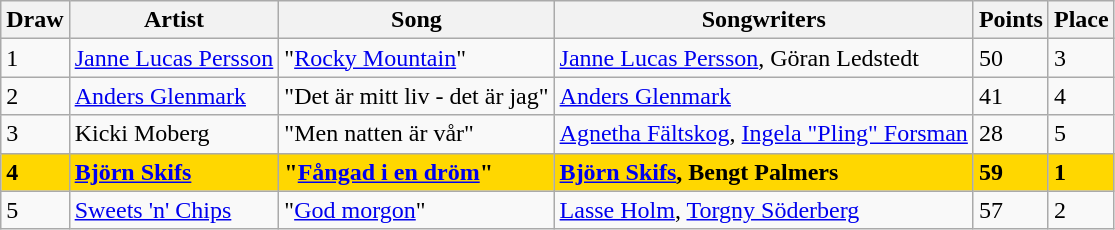<table class="sortable wikitable">
<tr>
<th>Draw</th>
<th>Artist</th>
<th>Song</th>
<th>Songwriters</th>
<th>Points</th>
<th>Place</th>
</tr>
<tr --->
<td>1</td>
<td><a href='#'>Janne Lucas Persson</a></td>
<td>"<a href='#'>Rocky Mountain</a>"</td>
<td><a href='#'>Janne Lucas Persson</a>, Göran Ledstedt</td>
<td>50</td>
<td>3</td>
</tr>
<tr --->
<td>2</td>
<td><a href='#'>Anders Glenmark</a></td>
<td>"Det är mitt liv - det är jag"</td>
<td><a href='#'>Anders Glenmark</a></td>
<td>41</td>
<td>4</td>
</tr>
<tr --->
<td>3</td>
<td>Kicki Moberg</td>
<td>"Men natten är vår"</td>
<td><a href='#'>Agnetha Fältskog</a>, <a href='#'>Ingela "Pling" Forsman</a></td>
<td>28</td>
<td>5</td>
</tr>
<tr style="font-weight:bold;background:gold;">
<td>4</td>
<td><a href='#'>Björn Skifs</a></td>
<td>"<a href='#'>Fångad i en dröm</a>"</td>
<td><a href='#'>Björn Skifs</a>, Bengt Palmers</td>
<td>59</td>
<td>1</td>
</tr>
<tr --->
<td>5</td>
<td><a href='#'>Sweets 'n' Chips</a></td>
<td>"<a href='#'>God morgon</a>"</td>
<td><a href='#'>Lasse Holm</a>, <a href='#'>Torgny Söderberg</a></td>
<td>57</td>
<td>2</td>
</tr>
</table>
